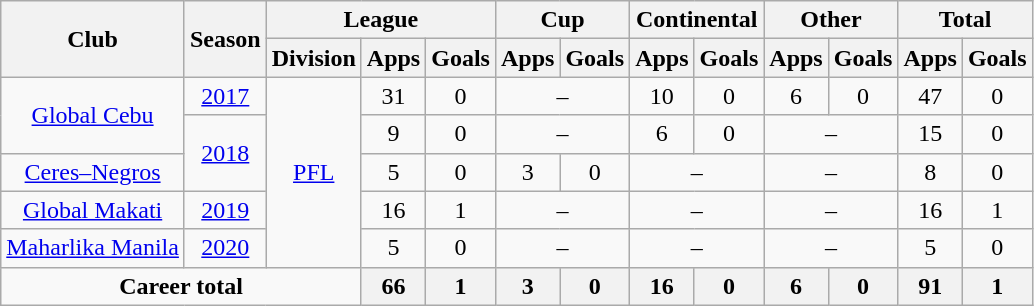<table class="wikitable" style="text-align: center">
<tr>
<th rowspan="2">Club</th>
<th rowspan="2">Season</th>
<th colspan="3">League</th>
<th colspan="2">Cup</th>
<th colspan="2">Continental</th>
<th colspan="2">Other</th>
<th colspan="2">Total</th>
</tr>
<tr>
<th>Division</th>
<th>Apps</th>
<th>Goals</th>
<th>Apps</th>
<th>Goals</th>
<th>Apps</th>
<th>Goals</th>
<th>Apps</th>
<th>Goals</th>
<th>Apps</th>
<th>Goals</th>
</tr>
<tr>
<td rowspan="2"><a href='#'>Global Cebu</a></td>
<td><a href='#'>2017</a></td>
<td rowspan="5"><a href='#'>PFL</a></td>
<td>31</td>
<td>0</td>
<td colspan="2">–</td>
<td>10</td>
<td>0</td>
<td>6</td>
<td>0</td>
<td>47</td>
<td>0</td>
</tr>
<tr>
<td rowspan="2"><a href='#'>2018</a></td>
<td>9</td>
<td>0</td>
<td colspan="2">–</td>
<td>6</td>
<td>0</td>
<td colspan="2">–</td>
<td>15</td>
<td>0</td>
</tr>
<tr>
<td><a href='#'>Ceres–Negros</a></td>
<td>5</td>
<td>0</td>
<td>3</td>
<td>0</td>
<td colspan="2">–</td>
<td colspan="2">–</td>
<td>8</td>
<td>0</td>
</tr>
<tr>
<td><a href='#'>Global Makati</a></td>
<td><a href='#'>2019</a></td>
<td>16</td>
<td>1</td>
<td colspan="2">–</td>
<td colspan="2">–</td>
<td colspan="2">–</td>
<td>16</td>
<td>1</td>
</tr>
<tr>
<td><a href='#'>Maharlika Manila</a></td>
<td><a href='#'>2020</a></td>
<td>5</td>
<td>0</td>
<td colspan="2">–</td>
<td colspan="2">–</td>
<td colspan="2">–</td>
<td>5</td>
<td>0</td>
</tr>
<tr>
<td colspan="3"><strong>Career total</strong></td>
<th>66</th>
<th>1</th>
<th>3</th>
<th>0</th>
<th>16</th>
<th>0</th>
<th>6</th>
<th>0</th>
<th>91</th>
<th>1</th>
</tr>
</table>
